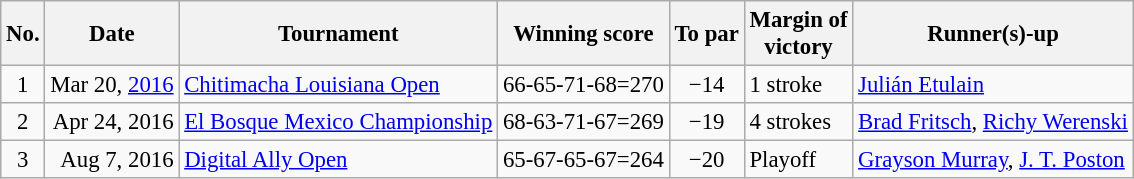<table class="wikitable" style="font-size:95%;">
<tr>
<th>No.</th>
<th>Date</th>
<th>Tournament</th>
<th>Winning score</th>
<th>To par</th>
<th>Margin of<br>victory</th>
<th>Runner(s)-up</th>
</tr>
<tr>
<td align=center>1</td>
<td align=right>Mar 20, <a href='#'>2016</a></td>
<td><a href='#'>Chitimacha Louisiana Open</a></td>
<td>66-65-71-68=270</td>
<td align=center>−14</td>
<td>1 stroke</td>
<td> <a href='#'>Julián Etulain</a></td>
</tr>
<tr>
<td align=center>2</td>
<td align=right>Apr 24, 2016</td>
<td><a href='#'>El Bosque Mexico Championship</a></td>
<td>68-63-71-67=269</td>
<td align=center>−19</td>
<td>4 strokes</td>
<td> <a href='#'>Brad Fritsch</a>,  <a href='#'>Richy Werenski</a></td>
</tr>
<tr>
<td align=center>3</td>
<td align=right>Aug 7, 2016</td>
<td><a href='#'>Digital Ally Open</a></td>
<td>65-67-65-67=264</td>
<td align=center>−20</td>
<td>Playoff</td>
<td> <a href='#'>Grayson Murray</a>,  <a href='#'>J. T. Poston</a></td>
</tr>
</table>
